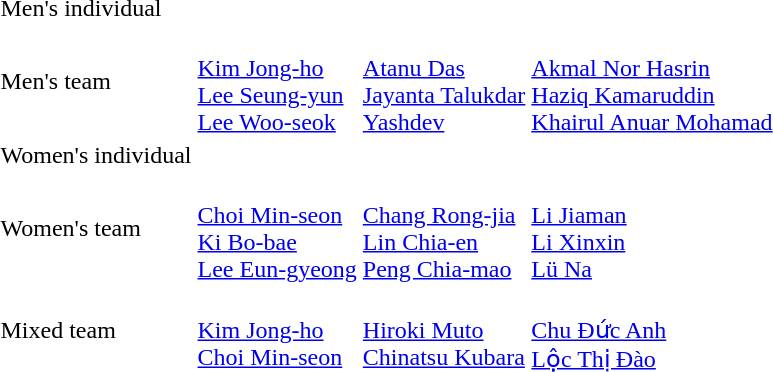<table>
<tr>
<td>Men's individual</td>
<td></td>
<td></td>
<td></td>
</tr>
<tr>
<td>Men's team</td>
<td><br><a href='#'>Kim Jong-ho</a><br><a href='#'>Lee Seung-yun</a><br><a href='#'>Lee Woo-seok</a></td>
<td><br><a href='#'>Atanu Das</a><br><a href='#'>Jayanta Talukdar</a><br><a href='#'>Yashdev</a></td>
<td><br><a href='#'>Akmal Nor Hasrin</a><br><a href='#'>Haziq Kamaruddin</a><br><a href='#'>Khairul Anuar Mohamad</a></td>
</tr>
<tr>
<td>Women's individual</td>
<td></td>
<td></td>
<td></td>
</tr>
<tr>
<td>Women's team</td>
<td><br><a href='#'>Choi Min-seon</a><br><a href='#'>Ki Bo-bae</a><br><a href='#'>Lee Eun-gyeong</a></td>
<td><br><a href='#'>Chang Rong-jia</a><br><a href='#'>Lin Chia-en</a><br><a href='#'>Peng Chia-mao</a></td>
<td><br><a href='#'>Li Jiaman</a><br><a href='#'>Li Xinxin</a><br><a href='#'>Lü Na</a></td>
</tr>
<tr>
<td>Mixed team</td>
<td><br><a href='#'>Kim Jong-ho</a><br><a href='#'>Choi Min-seon</a></td>
<td><br><a href='#'>Hiroki Muto</a><br><a href='#'>Chinatsu Kubara</a></td>
<td><br><a href='#'>Chu Đức Anh</a><br><a href='#'>Lộc Thị Đào</a></td>
</tr>
</table>
